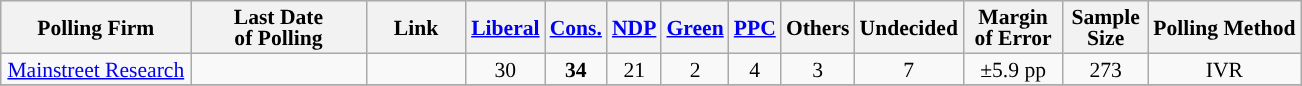<table class="wikitable sortable" style="text-align:center;font-size:90%;line-height:14px;">
<tr style="background:#e9e9e9;">
<th style="width:120px">Polling Firm</th>
<th style="width:110px">Last Date<br>of Polling</th>
<th style="width:60px" class="unsortable">Link</th>
<th style="background-color:"><a href='#'>Liberal</a></th>
<th style="background-color:"><a href='#'>Cons.</a></th>
<th style="background-color:"><a href='#'>NDP</a></th>
<th style="background-color:"><a href='#'>Green</a></th>
<th style="background-color:"><a href='#'><span>PPC</span></a></th>
<th style="background-color:">Others</th>
<th style="background-color:">Undecided</th>
<th style="width:60px;" class=unsortable>Margin<br>of Error</th>
<th style="width:50px;" class=unsortable>Sample<br>Size</th>
<th class=unsortable>Polling Method</th>
</tr>
<tr>
<td><a href='#'>Mainstreet Research</a></td>
<td></td>
<td></td>
<td>30</td>
<td><strong>34</strong></td>
<td>21</td>
<td>2</td>
<td>4</td>
<td>3</td>
<td>7</td>
<td>±5.9 pp</td>
<td>273</td>
<td>IVR</td>
</tr>
<tr>
</tr>
</table>
